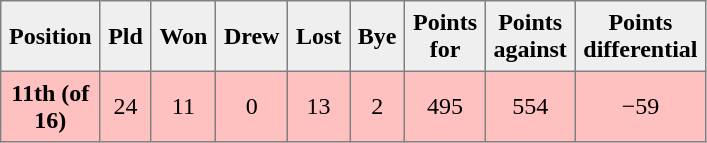<table style=border-collapse:collapse border=1 cellspacing=0 cellpadding=5>
<tr style="text-align:center; background:#efefef;">
<th width=20>Position</th>
<th width=20>Pld</th>
<th width=20>Won</th>
<th width=20>Drew</th>
<th width=20>Lost</th>
<th width=20>Bye</th>
<th width=20>Points for</th>
<th width=20>Points against</th>
<th width=25>Points differential</th>
</tr>
<tr style="text-align:center; background:#ffc0c0;">
<td><strong>11th (of 16)</strong></td>
<td>24</td>
<td>11</td>
<td>0</td>
<td>13</td>
<td>2</td>
<td>495</td>
<td>554</td>
<td>−59</td>
</tr>
</table>
